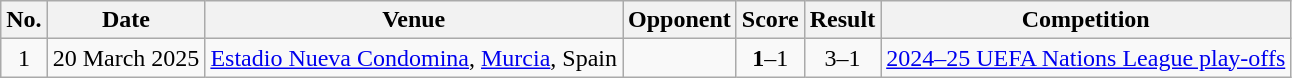<table class="wikitable sortable">
<tr>
<th scope="col">No.</th>
<th scope="col">Date</th>
<th scope="col">Venue</th>
<th scope="col">Opponent</th>
<th scope="col">Score</th>
<th scope="col">Result</th>
<th scope="col">Competition</th>
</tr>
<tr>
<td style="text-align:center">1</td>
<td>20 March 2025</td>
<td><a href='#'>Estadio Nueva Condomina</a>, <a href='#'>Murcia</a>, Spain</td>
<td></td>
<td style="text-align:center"><strong>1</strong>–1</td>
<td style="text-align:center">3–1</td>
<td><a href='#'>2024–25 UEFA Nations League play-offs</a></td>
</tr>
</table>
